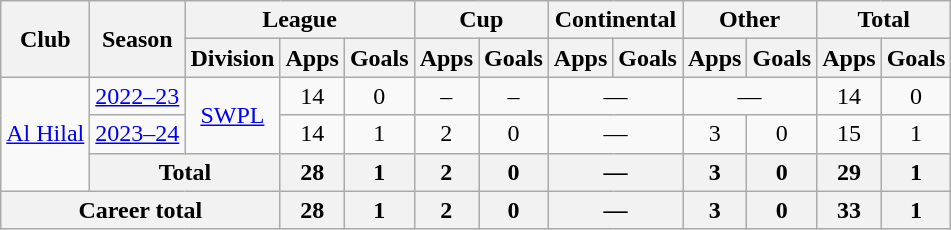<table class="wikitable" style="text-align: center;">
<tr>
<th rowspan="2">Club</th>
<th rowspan="2">Season</th>
<th colspan="3">League</th>
<th colspan="2">Cup</th>
<th colspan="2">Continental</th>
<th colspan="2">Other</th>
<th colspan="2">Total</th>
</tr>
<tr>
<th>Division</th>
<th>Apps</th>
<th>Goals</th>
<th>Apps</th>
<th>Goals</th>
<th>Apps</th>
<th>Goals</th>
<th>Apps</th>
<th>Goals</th>
<th>Apps</th>
<th>Goals</th>
</tr>
<tr>
<td rowspan="3"><a href='#'>Al Hilal</a></td>
<td><a href='#'>2022–23</a></td>
<td rowspan="2"><a href='#'>SWPL</a></td>
<td>14</td>
<td>0</td>
<td>–</td>
<td>–</td>
<td colspan="2">—</td>
<td colspan="2">—</td>
<td>14</td>
<td>0</td>
</tr>
<tr>
<td><a href='#'>2023–24</a></td>
<td>14</td>
<td>1</td>
<td>2</td>
<td>0</td>
<td colspan="2">—</td>
<td>3</td>
<td>0</td>
<td>15</td>
<td>1</td>
</tr>
<tr>
<th colspan="2">Total</th>
<th>28</th>
<th>1</th>
<th>2</th>
<th>0</th>
<th colspan="2">—</th>
<th>3</th>
<th>0</th>
<th>29</th>
<th>1</th>
</tr>
<tr>
<th colspan="3">Career total</th>
<th>28</th>
<th>1</th>
<th>2</th>
<th>0</th>
<th colspan="2">—</th>
<th>3</th>
<th>0</th>
<th>33</th>
<th>1</th>
</tr>
</table>
